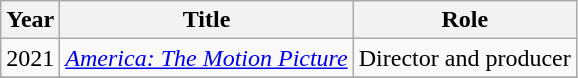<table class="wikitable">
<tr>
<th>Year</th>
<th>Title</th>
<th>Role</th>
</tr>
<tr>
<td>2021</td>
<td><em><a href='#'>America: The Motion Picture</a></em></td>
<td>Director and producer</td>
</tr>
<tr>
</tr>
</table>
